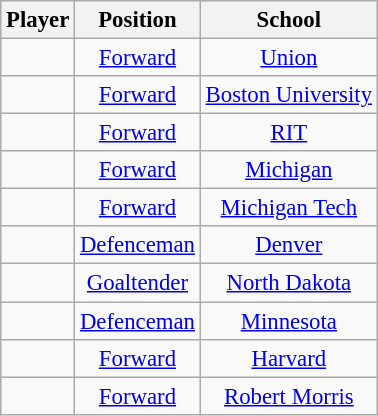<table class="wikitable sortable" style="font-size: 95%;text-align: center;">
<tr>
<th>Player</th>
<th>Position</th>
<th>School</th>
</tr>
<tr>
<td></td>
<td><a href='#'>Forward</a></td>
<td><a href='#'>Union</a></td>
</tr>
<tr>
<td></td>
<td><a href='#'>Forward</a></td>
<td><a href='#'>Boston University</a></td>
</tr>
<tr>
<td></td>
<td><a href='#'>Forward</a></td>
<td><a href='#'>RIT</a></td>
</tr>
<tr>
<td></td>
<td><a href='#'>Forward</a></td>
<td><a href='#'>Michigan</a></td>
</tr>
<tr>
<td></td>
<td><a href='#'>Forward</a></td>
<td><a href='#'>Michigan Tech</a></td>
</tr>
<tr>
<td></td>
<td><a href='#'>Defenceman</a></td>
<td><a href='#'>Denver</a></td>
</tr>
<tr>
<td></td>
<td><a href='#'>Goaltender</a></td>
<td><a href='#'>North Dakota</a></td>
</tr>
<tr>
<td></td>
<td><a href='#'>Defenceman</a></td>
<td><a href='#'>Minnesota</a></td>
</tr>
<tr>
<td></td>
<td><a href='#'>Forward</a></td>
<td><a href='#'>Harvard</a></td>
</tr>
<tr>
<td></td>
<td><a href='#'>Forward</a></td>
<td><a href='#'>Robert Morris</a></td>
</tr>
</table>
